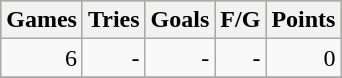<table class="wikitable">
<tr bgcolor=#bdb76b>
<th>Games</th>
<th>Tries</th>
<th>Goals</th>
<th>F/G</th>
<th>Points</th>
</tr>
<tr>
<td align=right>6</td>
<td align=right>-</td>
<td align=right>-</td>
<td align=right>-</td>
<td align=right>0</td>
</tr>
<tr>
</tr>
</table>
